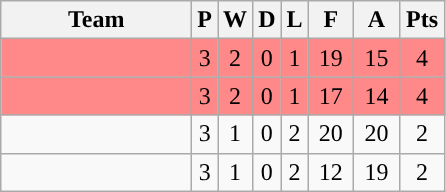<table class="wikitable" style="text-align:center;">
<tr>
<th width="120px">Team</th>
<th>P</th>
<th>W</th>
<th>D</th>
<th>L</th>
<th width="23px">F</th>
<th width="23px">A</th>
<th width="23px">Pts</th>
</tr>
<tr bgcolor="#FF8888">
<td></td>
<td>3</td>
<td>2</td>
<td>0</td>
<td>1</td>
<td>19</td>
<td>15</td>
<td>4</td>
</tr>
<tr bgcolor="#FF8888">
<td></td>
<td>3</td>
<td>2</td>
<td>0</td>
<td>1</td>
<td>17</td>
<td>14</td>
<td>4</td>
</tr>
<tr>
<td></td>
<td>3</td>
<td>1</td>
<td>0</td>
<td>2</td>
<td>20</td>
<td>20</td>
<td>2</td>
</tr>
<tr>
<td></td>
<td>3</td>
<td>1</td>
<td>0</td>
<td>2</td>
<td>12</td>
<td>19</td>
<td>2</td>
</tr>
</table>
